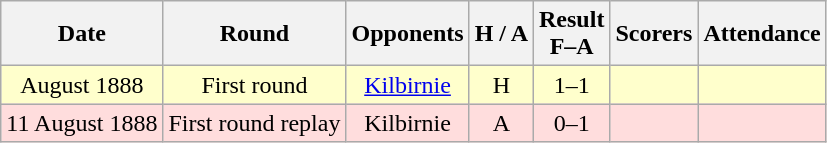<table class="wikitable" style="text-align:center">
<tr>
<th>Date</th>
<th>Round</th>
<th>Opponents</th>
<th>H / A</th>
<th>Result<br>F–A</th>
<th>Scorers</th>
<th>Attendance</th>
</tr>
<tr bgcolor=#ffffcc>
<td>August 1888</td>
<td>First round</td>
<td><a href='#'>Kilbirnie</a></td>
<td>H</td>
<td>1–1</td>
<td></td>
<td></td>
</tr>
<tr bgcolor=#ffdddd>
<td>11 August 1888</td>
<td>First round replay</td>
<td>Kilbirnie</td>
<td>A</td>
<td>0–1</td>
<td></td>
<td></td>
</tr>
</table>
